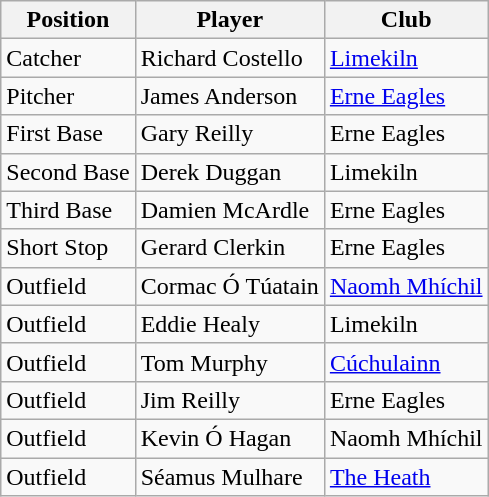<table class="wikitable">
<tr>
<th>Position</th>
<th>Player</th>
<th>Club</th>
</tr>
<tr>
<td>Catcher</td>
<td>Richard Costello</td>
<td><a href='#'>Limekiln</a></td>
</tr>
<tr>
<td>Pitcher</td>
<td>James Anderson</td>
<td><a href='#'>Erne Eagles</a></td>
</tr>
<tr>
<td>First Base</td>
<td>Gary Reilly</td>
<td>Erne Eagles</td>
</tr>
<tr>
<td>Second Base</td>
<td>Derek Duggan</td>
<td>Limekiln</td>
</tr>
<tr>
<td>Third Base</td>
<td>Damien McArdle</td>
<td>Erne Eagles</td>
</tr>
<tr>
<td>Short Stop</td>
<td>Gerard Clerkin</td>
<td>Erne Eagles</td>
</tr>
<tr>
<td>Outfield</td>
<td>Cormac Ó Túatain</td>
<td><a href='#'>Naomh Mhíchil</a></td>
</tr>
<tr>
<td>Outfield</td>
<td>Eddie Healy</td>
<td>Limekiln</td>
</tr>
<tr>
<td>Outfield</td>
<td>Tom Murphy</td>
<td><a href='#'>Cúchulainn</a></td>
</tr>
<tr>
<td>Outfield</td>
<td>Jim Reilly</td>
<td>Erne Eagles</td>
</tr>
<tr>
<td>Outfield</td>
<td>Kevin Ó Hagan</td>
<td>Naomh Mhíchil</td>
</tr>
<tr>
<td>Outfield</td>
<td>Séamus Mulhare</td>
<td><a href='#'>The Heath</a></td>
</tr>
</table>
